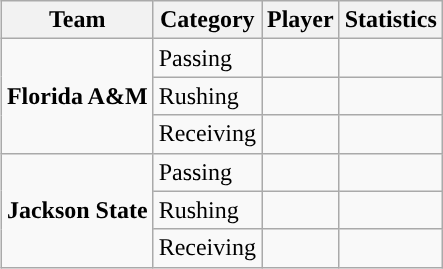<table class="wikitable" style="float: right;">
<tr>
<th>Team</th>
<th>Category</th>
<th>Player</th>
<th>Statistics</th>
</tr>
<tr>
<td rowspan=3><strong>Florida A&M</strong></td>
<td>Passing</td>
<td></td>
<td></td>
</tr>
<tr>
<td>Rushing</td>
<td></td>
<td></td>
</tr>
<tr>
<td>Receiving</td>
<td></td>
<td></td>
</tr>
<tr>
<td rowspan=3><strong>Jackson State</strong></td>
<td>Passing</td>
<td></td>
<td></td>
</tr>
<tr>
<td>Rushing</td>
<td></td>
<td></td>
</tr>
<tr>
<td>Receiving</td>
<td></td>
<td></td>
</tr>
</table>
